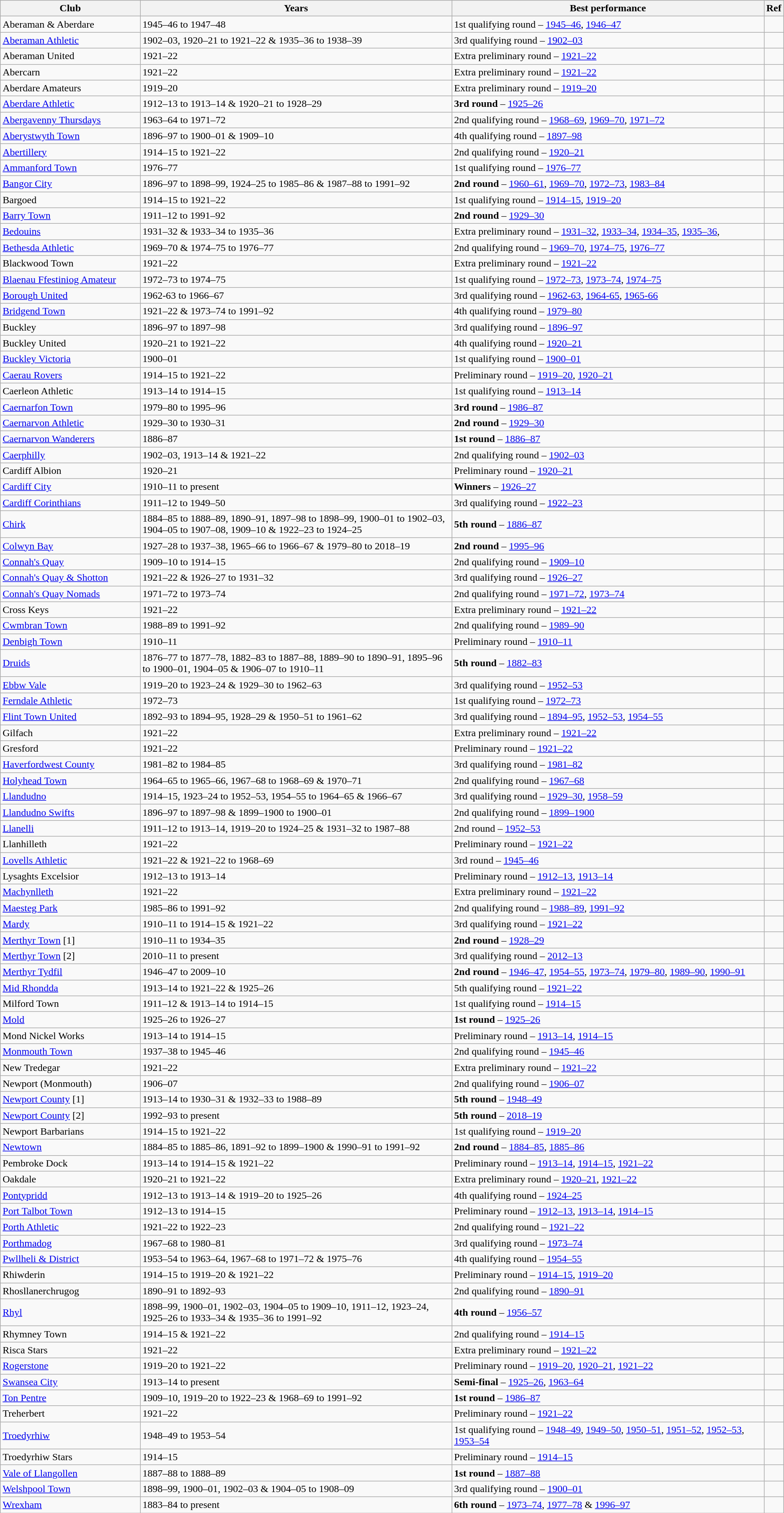<table class=wikitable style="text-align:left">
<tr>
<th width=18%>Club</th>
<th width=40.5%>Years</th>
<th width=40.5%>Best performance</th>
<th width=1%>Ref</th>
</tr>
<tr>
<td>Aberaman & Aberdare</td>
<td>1945–46 to 1947–48</td>
<td>1st qualifying round – <a href='#'>1945–46</a>, <a href='#'>1946–47</a></td>
<td align=center></td>
</tr>
<tr>
<td><a href='#'>Aberaman Athletic</a></td>
<td>1902–03, 1920–21 to 1921–22 & 1935–36 to 1938–39</td>
<td>3rd qualifying round – <a href='#'>1902–03</a></td>
<td align=center></td>
</tr>
<tr>
<td>Aberaman United</td>
<td>1921–22</td>
<td>Extra preliminary round – <a href='#'>1921–22</a></td>
<td align=center></td>
</tr>
<tr>
<td>Abercarn</td>
<td>1921–22</td>
<td>Extra preliminary round – <a href='#'>1921–22</a></td>
<td align=center></td>
</tr>
<tr>
<td>Aberdare Amateurs</td>
<td>1919–20</td>
<td>Extra preliminary round – <a href='#'>1919–20</a></td>
<td align=center></td>
</tr>
<tr>
<td><a href='#'>Aberdare Athletic</a></td>
<td>1912–13 to 1913–14 & 1920–21 to 1928–29</td>
<td><strong>3rd round</strong> – <a href='#'>1925–26</a></td>
<td align=center></td>
</tr>
<tr>
<td><a href='#'>Abergavenny Thursdays</a></td>
<td>1963–64 to 1971–72</td>
<td>2nd qualifying round – <a href='#'>1968–69</a>, <a href='#'>1969–70</a>, <a href='#'>1971–72</a></td>
<td align=center></td>
</tr>
<tr>
<td><a href='#'>Aberystwyth Town</a></td>
<td>1896–97 to 1900–01 & 1909–10</td>
<td>4th qualifying round – <a href='#'>1897–98</a></td>
<td align=center></td>
</tr>
<tr>
<td><a href='#'>Abertillery</a></td>
<td>1914–15 to 1921–22</td>
<td>2nd qualifying round – <a href='#'>1920–21</a></td>
<td align=center></td>
</tr>
<tr>
<td><a href='#'>Ammanford Town</a></td>
<td>1976–77</td>
<td>1st qualifying round – <a href='#'>1976–77</a></td>
<td align=center></td>
</tr>
<tr>
<td><a href='#'>Bangor City</a></td>
<td>1896–97 to 1898–99, 1924–25 to 1985–86 & 1987–88 to 1991–92</td>
<td><strong>2nd round</strong> – <a href='#'>1960–61</a>, <a href='#'>1969–70</a>, <a href='#'>1972–73</a>, <a href='#'>1983–84</a></td>
<td align=center></td>
</tr>
<tr>
<td>Bargoed</td>
<td>1914–15 to 1921–22</td>
<td>1st qualifying round – <a href='#'>1914–15</a>, <a href='#'>1919–20</a></td>
<td align=center></td>
</tr>
<tr>
<td><a href='#'>Barry Town</a></td>
<td>1911–12 to 1991–92</td>
<td><strong>2nd round</strong> – <a href='#'>1929–30</a></td>
<td align=center></td>
</tr>
<tr>
<td><a href='#'>Bedouins</a></td>
<td>1931–32 & 1933–34 to 1935–36</td>
<td>Extra preliminary round – <a href='#'>1931–32</a>, <a href='#'>1933–34</a>, <a href='#'>1934–35</a>, <a href='#'>1935–36</a>,</td>
<td align=center></td>
</tr>
<tr>
<td><a href='#'>Bethesda Athletic</a></td>
<td>1969–70 & 1974–75 to 1976–77</td>
<td>2nd qualifying round – <a href='#'>1969–70</a>, <a href='#'>1974–75</a>, <a href='#'>1976–77</a></td>
<td align=center></td>
</tr>
<tr>
<td>Blackwood Town</td>
<td>1921–22</td>
<td>Extra preliminary round – <a href='#'>1921–22</a></td>
<td align=center></td>
</tr>
<tr>
<td><a href='#'>Blaenau Ffestiniog Amateur</a></td>
<td>1972–73 to 1974–75</td>
<td>1st qualifying round – <a href='#'>1972–73</a>, <a href='#'>1973–74</a>, <a href='#'>1974–75</a></td>
<td align=center></td>
</tr>
<tr>
<td><a href='#'>Borough United</a></td>
<td>1962-63 to 1966–67</td>
<td>3rd qualifying round – <a href='#'>1962-63</a>, <a href='#'>1964-65</a>, <a href='#'>1965-66</a></td>
<td align=center></td>
</tr>
<tr>
<td><a href='#'>Bridgend Town</a></td>
<td>1921–22 & 1973–74 to 1991–92</td>
<td>4th qualifying round – <a href='#'>1979–80</a></td>
<td align=center></td>
</tr>
<tr>
<td>Buckley</td>
<td>1896–97 to 1897–98</td>
<td>3rd qualifying round – <a href='#'>1896–97</a></td>
<td align=center></td>
</tr>
<tr>
<td>Buckley United</td>
<td>1920–21 to 1921–22</td>
<td>4th qualifying round – <a href='#'>1920–21</a></td>
<td align=center></td>
</tr>
<tr>
<td><a href='#'>Buckley Victoria</a></td>
<td>1900–01</td>
<td>1st qualifying round – <a href='#'>1900–01</a></td>
<td align=center></td>
</tr>
<tr>
<td><a href='#'>Caerau Rovers</a></td>
<td>1914–15 to 1921–22</td>
<td>Preliminary round – <a href='#'>1919–20</a>, <a href='#'>1920–21</a></td>
<td align=center></td>
</tr>
<tr>
<td>Caerleon Athletic</td>
<td>1913–14 to 1914–15</td>
<td>1st qualifying round – <a href='#'>1913–14</a></td>
<td align=center></td>
</tr>
<tr>
<td><a href='#'>Caernarfon Town</a></td>
<td>1979–80 to 1995–96</td>
<td><strong>3rd round</strong> – <a href='#'>1986–87</a></td>
<td align=center></td>
</tr>
<tr>
<td><a href='#'>Caernarvon Athletic</a></td>
<td>1929–30 to 1930–31</td>
<td><strong>2nd round</strong> – <a href='#'>1929–30</a></td>
<td align=center></td>
</tr>
<tr>
<td><a href='#'>Caernarvon Wanderers</a></td>
<td>1886–87</td>
<td><strong>1st round</strong> – <a href='#'>1886–87</a></td>
<td align=center></td>
</tr>
<tr>
<td><a href='#'>Caerphilly</a></td>
<td>1902–03, 1913–14 & 1921–22</td>
<td>2nd qualifying round – <a href='#'>1902–03</a></td>
<td align=center></td>
</tr>
<tr>
<td>Cardiff Albion</td>
<td>1920–21</td>
<td>Preliminary round – <a href='#'>1920–21</a></td>
<td align=center></td>
</tr>
<tr>
<td><a href='#'>Cardiff City</a></td>
<td>1910–11 to present</td>
<td><strong>Winners</strong> – <a href='#'>1926–27</a></td>
<td align=center></td>
</tr>
<tr>
<td><a href='#'>Cardiff Corinthians</a></td>
<td>1911–12 to 1949–50</td>
<td>3rd qualifying round – <a href='#'>1922–23</a></td>
<td align=center></td>
</tr>
<tr>
<td><a href='#'>Chirk</a></td>
<td>1884–85 to 1888–89, 1890–91, 1897–98 to 1898–99, 1900–01 to 1902–03, 1904–05 to 1907–08, 1909–10 & 1922–23 to 1924–25</td>
<td><strong>5th round</strong> – <a href='#'>1886–87</a></td>
<td align=center></td>
</tr>
<tr>
<td><a href='#'>Colwyn Bay</a></td>
<td>1927–28 to 1937–38, 1965–66 to 1966–67 & 1979–80 to 2018–19</td>
<td><strong>2nd round</strong> – <a href='#'>1995–96</a></td>
<td align=center></td>
</tr>
<tr>
<td><a href='#'>Connah's Quay</a></td>
<td>1909–10 to 1914–15</td>
<td>2nd qualifying round – <a href='#'>1909–10</a></td>
<td align=center></td>
</tr>
<tr>
<td><a href='#'>Connah's Quay & Shotton</a></td>
<td>1921–22 & 1926–27 to 1931–32</td>
<td>3rd qualifying round – <a href='#'>1926–27</a></td>
<td align=center></td>
</tr>
<tr>
<td><a href='#'>Connah's Quay Nomads</a></td>
<td>1971–72 to 1973–74</td>
<td>2nd qualifying round – <a href='#'>1971–72</a>, <a href='#'>1973–74</a></td>
<td align=center></td>
</tr>
<tr>
<td>Cross Keys</td>
<td>1921–22</td>
<td>Extra preliminary round – <a href='#'>1921–22</a></td>
<td align=center></td>
</tr>
<tr>
<td><a href='#'>Cwmbran Town</a></td>
<td>1988–89 to 1991–92</td>
<td>2nd qualifying round – <a href='#'>1989–90</a></td>
<td align=center></td>
</tr>
<tr>
<td><a href='#'>Denbigh Town</a></td>
<td>1910–11</td>
<td>Preliminary round – <a href='#'>1910–11</a></td>
<td align=center></td>
</tr>
<tr>
<td><a href='#'>Druids</a></td>
<td>1876–77 to 1877–78, 1882–83 to 1887–88, 1889–90 to 1890–91, 1895–96 to 1900–01, 1904–05 & 1906–07 to 1910–11</td>
<td><strong>5th round</strong> – <a href='#'>1882–83</a></td>
<td align=center></td>
</tr>
<tr>
<td><a href='#'>Ebbw Vale</a></td>
<td>1919–20 to 1923–24 & 1929–30 to 1962–63</td>
<td>3rd qualifying round – <a href='#'>1952–53</a></td>
<td align=center></td>
</tr>
<tr>
<td><a href='#'>Ferndale Athletic</a></td>
<td>1972–73</td>
<td>1st qualifying round – <a href='#'>1972–73</a></td>
<td align=center></td>
</tr>
<tr>
<td><a href='#'>Flint Town United</a></td>
<td>1892–93 to 1894–95, 1928–29 & 1950–51 to 1961–62</td>
<td>3rd qualifying round – <a href='#'>1894–95</a>, <a href='#'>1952–53</a>, <a href='#'>1954–55</a></td>
<td align=center></td>
</tr>
<tr>
<td>Gilfach</td>
<td>1921–22</td>
<td>Extra preliminary round – <a href='#'>1921–22</a></td>
<td align=center></td>
</tr>
<tr>
<td>Gresford</td>
<td>1921–22</td>
<td>Preliminary round – <a href='#'>1921–22</a></td>
<td align=center></td>
</tr>
<tr>
<td><a href='#'>Haverfordwest County</a></td>
<td>1981–82 to 1984–85</td>
<td>3rd qualifying round – <a href='#'>1981–82</a></td>
<td align=center></td>
</tr>
<tr>
<td><a href='#'>Holyhead Town</a></td>
<td>1964–65 to 1965–66, 1967–68 to 1968–69 & 1970–71</td>
<td>2nd qualifying round – <a href='#'>1967–68</a></td>
<td align=center></td>
</tr>
<tr>
<td><a href='#'>Llandudno</a></td>
<td>1914–15, 1923–24 to 1952–53, 1954–55 to 1964–65 & 1966–67</td>
<td>3rd qualifying round – <a href='#'>1929–30</a>, <a href='#'>1958–59</a></td>
<td align=center></td>
</tr>
<tr>
<td><a href='#'>Llandudno Swifts</a></td>
<td>1896–97 to 1897–98 & 1899–1900 to 1900–01</td>
<td>2nd qualifying round – <a href='#'>1899–1900</a></td>
<td align=center></td>
</tr>
<tr>
<td><a href='#'>Llanelli</a></td>
<td>1911–12 to 1913–14, 1919–20 to 1924–25 & 1931–32 to 1987–88</td>
<td>2nd round – <a href='#'>1952–53</a></td>
<td align=center></td>
</tr>
<tr>
<td>Llanhilleth</td>
<td>1921–22</td>
<td>Preliminary round – <a href='#'>1921–22</a></td>
<td align=center></td>
</tr>
<tr>
<td><a href='#'>Lovells Athletic</a></td>
<td>1921–22 & 1921–22 to 1968–69</td>
<td>3rd round – <a href='#'>1945–46</a></td>
<td align=center></td>
</tr>
<tr>
<td>Lysaghts Excelsior</td>
<td>1912–13 to 1913–14</td>
<td>Preliminary round – <a href='#'>1912–13</a>, <a href='#'>1913–14</a></td>
<td align=center></td>
</tr>
<tr>
<td><a href='#'>Machynlleth</a></td>
<td>1921–22</td>
<td>Extra preliminary round – <a href='#'>1921–22</a></td>
<td align=center></td>
</tr>
<tr>
<td><a href='#'>Maesteg Park</a></td>
<td>1985–86 to 1991–92</td>
<td>2nd qualifying round – <a href='#'>1988–89</a>, <a href='#'>1991–92</a></td>
<td align=center></td>
</tr>
<tr>
<td><a href='#'>Mardy</a></td>
<td>1910–11 to 1914–15 & 1921–22</td>
<td>3rd qualifying round – <a href='#'>1921–22</a></td>
<td align=center></td>
</tr>
<tr>
<td><a href='#'>Merthyr Town</a> [1]</td>
<td>1910–11 to 1934–35</td>
<td><strong>2nd round</strong> – <a href='#'>1928–29</a></td>
<td align=center></td>
</tr>
<tr>
<td><a href='#'>Merthyr Town</a> [2]</td>
<td>2010–11 to present</td>
<td>3rd qualifying round – <a href='#'>2012–13</a></td>
<td align=center></td>
</tr>
<tr>
<td><a href='#'>Merthyr Tydfil</a></td>
<td>1946–47 to 2009–10</td>
<td><strong>2nd round</strong> – <a href='#'>1946–47</a>, <a href='#'>1954–55</a>, <a href='#'>1973–74</a>, <a href='#'>1979–80</a>, <a href='#'>1989–90</a>, <a href='#'>1990–91</a></td>
<td align=center></td>
</tr>
<tr>
<td><a href='#'>Mid Rhondda</a></td>
<td>1913–14 to 1921–22 & 1925–26</td>
<td>5th qualifying round – <a href='#'>1921–22</a></td>
<td align=center></td>
</tr>
<tr>
<td>Milford Town</td>
<td>1911–12 & 1913–14 to 1914–15</td>
<td>1st qualifying round – <a href='#'>1914–15</a></td>
<td align=center></td>
</tr>
<tr>
<td><a href='#'>Mold</a></td>
<td>1925–26 to 1926–27</td>
<td><strong>1st round</strong> – <a href='#'>1925–26</a></td>
<td align=center></td>
</tr>
<tr>
<td>Mond Nickel Works</td>
<td>1913–14 to 1914–15</td>
<td>Preliminary round – <a href='#'>1913–14</a>, <a href='#'>1914–15</a></td>
<td align=center></td>
</tr>
<tr>
<td><a href='#'>Monmouth Town</a></td>
<td>1937–38 to 1945–46</td>
<td>2nd qualifying round – <a href='#'>1945–46</a></td>
<td align=center></td>
</tr>
<tr>
<td>New Tredegar</td>
<td>1921–22</td>
<td>Extra preliminary round – <a href='#'>1921–22</a></td>
<td align=center></td>
</tr>
<tr>
<td>Newport (Monmouth)</td>
<td>1906–07</td>
<td>2nd qualifying round – <a href='#'>1906–07</a></td>
<td align=center></td>
</tr>
<tr>
<td><a href='#'>Newport County</a> [1]</td>
<td>1913–14 to 1930–31 & 1932–33 to 1988–89</td>
<td><strong>5th round</strong> – <a href='#'>1948–49</a></td>
<td align=center></td>
</tr>
<tr>
<td><a href='#'>Newport County</a> [2]</td>
<td>1992–93 to present</td>
<td><strong>5th round</strong> – <a href='#'>2018–19</a></td>
<td align=center></td>
</tr>
<tr>
<td>Newport Barbarians</td>
<td>1914–15 to 1921–22</td>
<td>1st qualifying round – <a href='#'>1919–20</a></td>
<td align=center></td>
</tr>
<tr>
<td><a href='#'>Newtown</a></td>
<td>1884–85 to 1885–86, 1891–92 to 1899–1900 & 1990–91 to 1991–92</td>
<td><strong>2nd round</strong> – <a href='#'>1884–85</a>, <a href='#'>1885–86</a></td>
<td align=center></td>
</tr>
<tr>
<td>Pembroke Dock</td>
<td>1913–14 to 1914–15 & 1921–22</td>
<td>Preliminary round – <a href='#'>1913–14</a>, <a href='#'>1914–15</a>, <a href='#'>1921–22</a></td>
<td align=center></td>
</tr>
<tr>
<td>Oakdale</td>
<td>1920–21 to 1921–22</td>
<td>Extra preliminary round – <a href='#'>1920–21</a>, <a href='#'>1921–22</a></td>
<td align=center></td>
</tr>
<tr>
<td><a href='#'>Pontypridd</a></td>
<td>1912–13 to 1913–14 & 1919–20 to 1925–26</td>
<td>4th qualifying round – <a href='#'>1924–25</a></td>
<td align=center></td>
</tr>
<tr>
<td><a href='#'>Port Talbot Town</a></td>
<td>1912–13 to 1914–15</td>
<td>Preliminary round – <a href='#'>1912–13</a>, <a href='#'>1913–14</a>, <a href='#'>1914–15</a></td>
<td align=center></td>
</tr>
<tr>
<td><a href='#'>Porth Athletic</a></td>
<td>1921–22 to 1922–23</td>
<td>2nd qualifying round – <a href='#'>1921–22</a></td>
<td align=center></td>
</tr>
<tr>
<td><a href='#'>Porthmadog</a></td>
<td>1967–68 to 1980–81</td>
<td>3rd qualifying round – <a href='#'>1973–74</a></td>
<td align=center></td>
</tr>
<tr>
<td><a href='#'>Pwllheli & District</a></td>
<td>1953–54 to 1963–64, 1967–68 to 1971–72 & 1975–76</td>
<td>4th qualifying round – <a href='#'>1954–55</a></td>
<td align=center></td>
</tr>
<tr>
<td>Rhiwderin</td>
<td>1914–15 to 1919–20 & 1921–22</td>
<td>Preliminary round – <a href='#'>1914–15</a>, <a href='#'>1919–20</a></td>
<td align=center></td>
</tr>
<tr>
<td>Rhosllanerchrugog</td>
<td>1890–91 to 1892–93</td>
<td>2nd qualifying round – <a href='#'>1890–91</a></td>
<td align=center></td>
</tr>
<tr>
<td><a href='#'>Rhyl</a></td>
<td>1898–99, 1900–01, 1902–03, 1904–05 to 1909–10, 1911–12, 1923–24, 1925–26 to 1933–34 & 1935–36 to 1991–92</td>
<td><strong>4th round</strong> – <a href='#'>1956–57</a></td>
<td align=center></td>
</tr>
<tr>
<td>Rhymney Town</td>
<td>1914–15 & 1921–22</td>
<td>2nd qualifying round – <a href='#'>1914–15</a></td>
<td align=center></td>
</tr>
<tr>
<td>Risca Stars</td>
<td>1921–22</td>
<td>Extra preliminary round – <a href='#'>1921–22</a></td>
<td align=center></td>
</tr>
<tr>
<td><a href='#'>Rogerstone</a></td>
<td>1919–20 to 1921–22</td>
<td>Preliminary round – <a href='#'>1919–20</a>, <a href='#'>1920–21</a>, <a href='#'>1921–22</a></td>
<td align=center></td>
</tr>
<tr>
<td><a href='#'>Swansea City</a></td>
<td>1913–14 to present</td>
<td><strong>Semi-final</strong> – <a href='#'>1925–26</a>, <a href='#'>1963–64</a></td>
<td align=center></td>
</tr>
<tr>
<td><a href='#'>Ton Pentre</a></td>
<td>1909–10, 1919–20 to 1922–23 & 1968–69 to 1991–92</td>
<td><strong>1st round</strong> – <a href='#'>1986–87</a></td>
<td align=center></td>
</tr>
<tr>
<td>Treherbert</td>
<td>1921–22</td>
<td>Preliminary round – <a href='#'>1921–22</a></td>
<td align=center></td>
</tr>
<tr>
<td><a href='#'>Troedyrhiw</a></td>
<td>1948–49 to 1953–54</td>
<td>1st qualifying round – <a href='#'>1948–49</a>, <a href='#'>1949–50</a>, <a href='#'>1950–51</a>, <a href='#'>1951–52</a>, <a href='#'>1952–53</a>, <a href='#'>1953–54</a></td>
<td align=center></td>
</tr>
<tr>
<td>Troedyrhiw Stars</td>
<td>1914–15</td>
<td>Preliminary round – <a href='#'>1914–15</a></td>
<td align=center></td>
</tr>
<tr>
<td><a href='#'>Vale of Llangollen</a></td>
<td>1887–88 to 1888–89</td>
<td><strong>1st round</strong> – <a href='#'>1887–88</a></td>
<td align=center></td>
</tr>
<tr>
<td><a href='#'>Welshpool Town</a></td>
<td>1898–99, 1900–01, 1902–03 & 1904–05 to 1908–09</td>
<td>3rd qualifying round – <a href='#'>1900–01</a></td>
<td align=center></td>
</tr>
<tr>
<td><a href='#'>Wrexham</a></td>
<td>1883–84 to present</td>
<td><strong>6th round</strong> – <a href='#'>1973–74</a>, <a href='#'>1977–78</a> & <a href='#'>1996–97</a></td>
<td align=center></td>
</tr>
</table>
